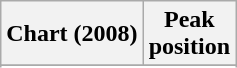<table class="wikitable sortable plainrowheaders" style="text-align:center">
<tr>
<th scope="col">Chart (2008)</th>
<th scope="col">Peak<br> position</th>
</tr>
<tr>
</tr>
<tr>
</tr>
<tr>
</tr>
</table>
